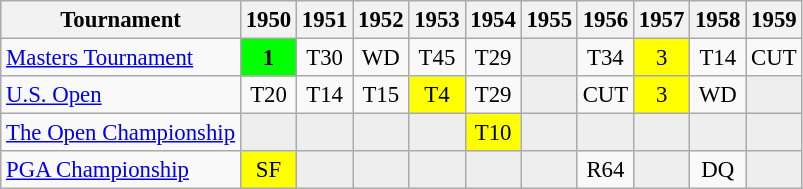<table class="wikitable" style="font-size:95%;text-align:center;">
<tr>
<th>Tournament</th>
<th>1950</th>
<th>1951</th>
<th>1952</th>
<th>1953</th>
<th>1954</th>
<th>1955</th>
<th>1956</th>
<th>1957</th>
<th>1958</th>
<th>1959</th>
</tr>
<tr>
<td align=left><a href='#'>Masters Tournament</a></td>
<td style="background:lime;"><strong>1</strong></td>
<td>T30</td>
<td>WD</td>
<td>T45</td>
<td>T29</td>
<td style="background:#eeeeee;"></td>
<td>T34</td>
<td style="background:yellow;">3</td>
<td>T14</td>
<td>CUT</td>
</tr>
<tr>
<td align=left><a href='#'>U.S. Open</a></td>
<td>T20</td>
<td>T14</td>
<td>T15</td>
<td style="background:yellow;">T4</td>
<td>T29</td>
<td style="background:#eeeeee;"></td>
<td>CUT</td>
<td style="background:yellow;">3</td>
<td>WD</td>
<td style="background:#eeeeee;"></td>
</tr>
<tr>
<td align=left><a href='#'>The Open Championship</a></td>
<td style="background:#eeeeee;"></td>
<td style="background:#eeeeee;"></td>
<td style="background:#eeeeee;"></td>
<td style="background:#eeeeee;"></td>
<td style="background:yellow;">T10</td>
<td style="background:#eeeeee;"></td>
<td style="background:#eeeeee;"></td>
<td style="background:#eeeeee;"></td>
<td style="background:#eeeeee;"></td>
<td style="background:#eeeeee;"></td>
</tr>
<tr>
<td align=left><a href='#'>PGA Championship</a></td>
<td style="background:yellow;">SF</td>
<td style="background:#eeeeee;"></td>
<td style="background:#eeeeee;"></td>
<td style="background:#eeeeee;"></td>
<td style="background:#eeeeee;"></td>
<td style="background:#eeeeee;"></td>
<td>R64</td>
<td style="background:#eeeeee;"></td>
<td>DQ</td>
<td style="background:#eeeeee;"></td>
</tr>
</table>
